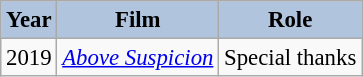<table class="wikitable" style="font-size:95%;">
<tr>
<th style="background:#B0C4DE;">Year</th>
<th style="background:#B0C4DE;">Film</th>
<th style="background:#B0C4DE;">Role</th>
</tr>
<tr>
<td>2019</td>
<td><em><a href='#'>Above Suspicion</a></em></td>
<td>Special thanks</td>
</tr>
</table>
